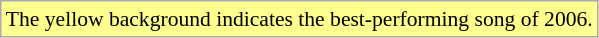<table class="wikitable" style="font-size:90%;">
<tr>
<td style="background-color:#FFFF90">The yellow background indicates the best-performing song of 2006.</td>
</tr>
</table>
